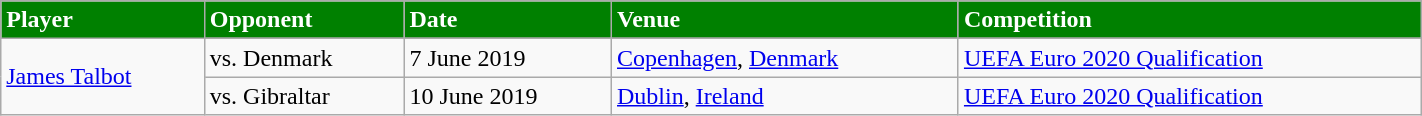<table class="wikitable" style="width:75%;">
<tr>
<th style="background:green; color:white; text-align:left;">Player</th>
<th style="background:green; color:white; text-align:left;">Opponent</th>
<th style="background:green; color:white; text-align:left;">Date</th>
<th style="background:green; color:white; text-align:left;">Venue</th>
<th style="background:green; color:white; text-align:left;">Competition</th>
</tr>
<tr>
<td rowspan="3"><a href='#'>James Talbot</a></td>
</tr>
<tr>
<td>vs.  Denmark</td>
<td>7 June 2019</td>
<td><a href='#'>Copenhagen</a>, <a href='#'>Denmark</a></td>
<td><a href='#'>UEFA Euro 2020 Qualification</a></td>
</tr>
<tr>
<td>vs.  Gibraltar</td>
<td>10 June 2019</td>
<td><a href='#'>Dublin</a>, <a href='#'>Ireland</a></td>
<td><a href='#'>UEFA Euro 2020 Qualification</a></td>
</tr>
</table>
